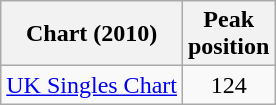<table class="wikitable">
<tr>
<th>Chart (2010)</th>
<th>Peak<br>position</th>
</tr>
<tr>
<td><a href='#'>UK Singles Chart</a></td>
<td align="center">124</td>
</tr>
</table>
